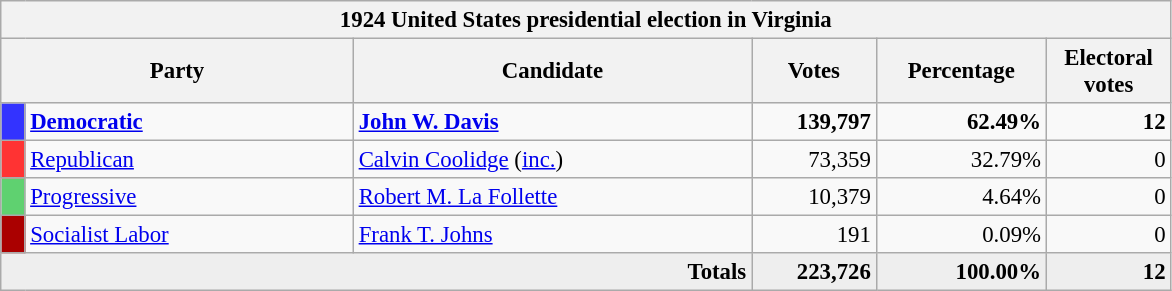<table class="wikitable" style="font-size: 95%;">
<tr>
<th colspan="6">1924 United States presidential election in Virginia</th>
</tr>
<tr>
<th colspan="2" style="width: 15em">Party</th>
<th style="width: 17em">Candidate</th>
<th style="width: 5em">Votes</th>
<th style="width: 7em">Percentage</th>
<th style="width: 5em">Electoral votes</th>
</tr>
<tr>
<th style="background-color:#3333FF; width: 3px"></th>
<td style="width: 130px"><strong><a href='#'>Democratic</a></strong></td>
<td><strong><a href='#'>John W. Davis</a></strong></td>
<td align="right"><strong>139,797</strong></td>
<td align="right"><strong>62.49%</strong></td>
<td align="right"><strong>12</strong></td>
</tr>
<tr>
<th style="background-color:#FF3333; width: 3px"></th>
<td style="width: 130px"><a href='#'>Republican</a></td>
<td><a href='#'>Calvin Coolidge</a> (<a href='#'>inc.</a>)</td>
<td align="right">73,359</td>
<td align="right">32.79%</td>
<td align="right">0</td>
</tr>
<tr>
<th style="background-color:#5fd170; width: 3px"></th>
<td style="width: 130px"><a href='#'>Progressive</a></td>
<td><a href='#'>Robert M. La Follette</a></td>
<td align="right">10,379</td>
<td align="right">4.64%</td>
<td align="right">0</td>
</tr>
<tr>
<th style="background-color:#aa0000; width: 3px"></th>
<td style="width: 130px"><a href='#'>Socialist Labor</a></td>
<td><a href='#'>Frank T. Johns</a></td>
<td align="right">191</td>
<td align="right">0.09%</td>
<td align="right">0</td>
</tr>
<tr style="background:#eee; text-align:right;">
<td colspan="3"><strong>Totals</strong></td>
<td><strong>223,726</strong></td>
<td><strong>100.00%</strong></td>
<td><strong>12</strong></td>
</tr>
</table>
